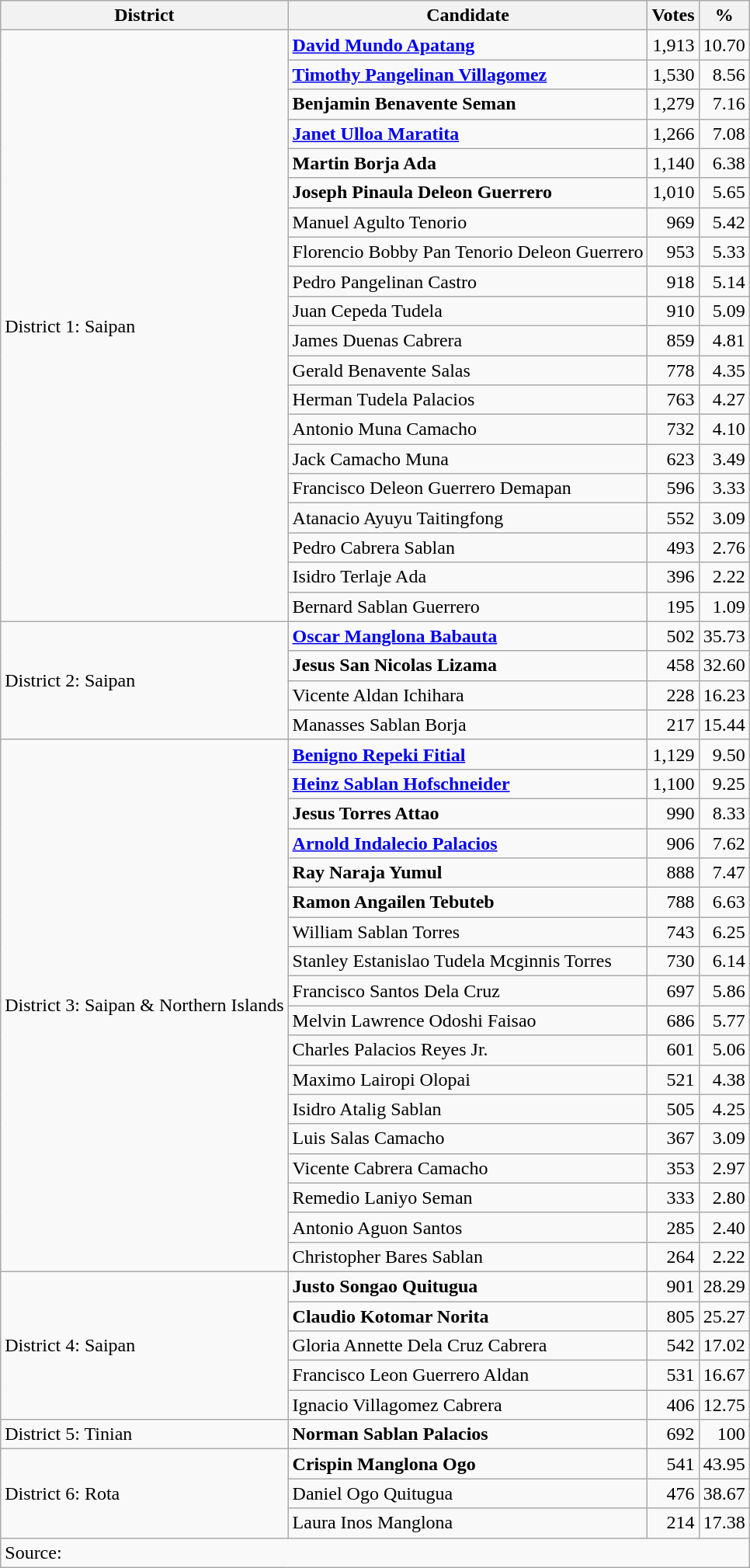<table class=wikitable style=text-align:right>
<tr>
<th>District</th>
<th>Candidate</th>
<th>Votes</th>
<th>%</th>
</tr>
<tr>
<td align=left rowspan=20>District 1: Saipan</td>
<td align=left><strong><a href='#'>David Mundo Apatang</a></strong></td>
<td>1,913</td>
<td>10.70</td>
</tr>
<tr>
<td align=left><strong><a href='#'>Timothy Pangelinan Villagomez</a></strong></td>
<td>1,530</td>
<td>8.56</td>
</tr>
<tr>
<td align=left><strong>Benjamin Benavente Seman</strong></td>
<td>1,279</td>
<td>7.16</td>
</tr>
<tr>
<td align=left><strong><a href='#'>Janet Ulloa Maratita</a></strong></td>
<td>1,266</td>
<td>7.08</td>
</tr>
<tr>
<td align=left><strong>Martin Borja Ada</strong></td>
<td>1,140</td>
<td>6.38</td>
</tr>
<tr>
<td align=left><strong>Joseph Pinaula Deleon Guerrero</strong></td>
<td>1,010</td>
<td>5.65</td>
</tr>
<tr>
<td align=left>Manuel Agulto Tenorio</td>
<td>969</td>
<td>5.42</td>
</tr>
<tr>
<td align=left>Florencio Bobby Pan Tenorio Deleon Guerrero</td>
<td>953</td>
<td>5.33</td>
</tr>
<tr>
<td align=left>Pedro Pangelinan Castro</td>
<td>918</td>
<td>5.14</td>
</tr>
<tr>
<td align=left>Juan Cepeda Tudela</td>
<td>910</td>
<td>5.09</td>
</tr>
<tr>
<td align=left>James Duenas Cabrera</td>
<td>859</td>
<td>4.81</td>
</tr>
<tr>
<td align=left>Gerald Benavente Salas</td>
<td>778</td>
<td>4.35</td>
</tr>
<tr>
<td align=left>Herman Tudela Palacios</td>
<td>763</td>
<td>4.27</td>
</tr>
<tr>
<td align=left>Antonio Muna Camacho</td>
<td>732</td>
<td>4.10</td>
</tr>
<tr>
<td align=left>Jack Camacho Muna</td>
<td>623</td>
<td>3.49</td>
</tr>
<tr>
<td align=left>Francisco Deleon Guerrero Demapan</td>
<td>596</td>
<td>3.33</td>
</tr>
<tr>
<td align=left>Atanacio Ayuyu Taitingfong</td>
<td>552</td>
<td>3.09</td>
</tr>
<tr>
<td align=left>Pedro Cabrera Sablan</td>
<td>493</td>
<td>2.76</td>
</tr>
<tr>
<td align=left>Isidro Terlaje Ada</td>
<td>396</td>
<td>2.22</td>
</tr>
<tr>
<td align=left>Bernard Sablan Guerrero</td>
<td>195</td>
<td>1.09</td>
</tr>
<tr>
<td align=left rowspan=4>District 2: Saipan</td>
<td align=left><strong><a href='#'>Oscar Manglona Babauta</a></strong></td>
<td>502</td>
<td>35.73</td>
</tr>
<tr>
<td align=left><strong>Jesus San Nicolas Lizama</strong></td>
<td>458</td>
<td>32.60</td>
</tr>
<tr>
<td align=left>Vicente Aldan Ichihara</td>
<td>228</td>
<td>16.23</td>
</tr>
<tr>
<td align=left>Manasses Sablan Borja</td>
<td>217</td>
<td>15.44</td>
</tr>
<tr>
<td align=left rowspan=18>District 3: Saipan & Northern Islands</td>
<td align=left><strong><a href='#'>Benigno Repeki Fitial</a></strong></td>
<td>1,129</td>
<td>9.50</td>
</tr>
<tr>
<td align=left><strong><a href='#'>Heinz Sablan Hofschneider</a></strong></td>
<td>1,100</td>
<td>9.25</td>
</tr>
<tr>
<td align=left><strong>Jesus Torres Attao</strong></td>
<td>990</td>
<td>8.33</td>
</tr>
<tr>
<td align=left><strong><a href='#'>Arnold Indalecio Palacios</a></strong></td>
<td>906</td>
<td>7.62</td>
</tr>
<tr>
<td align=left><strong>Ray Naraja Yumul</strong></td>
<td>888</td>
<td>7.47</td>
</tr>
<tr>
<td align=left><strong>Ramon Angailen Tebuteb</strong></td>
<td>788</td>
<td>6.63</td>
</tr>
<tr>
<td align=left>William Sablan Torres</td>
<td>743</td>
<td>6.25</td>
</tr>
<tr>
<td align=left>Stanley Estanislao Tudela Mcginnis Torres</td>
<td>730</td>
<td>6.14</td>
</tr>
<tr>
<td align=left>Francisco Santos Dela Cruz</td>
<td>697</td>
<td>5.86</td>
</tr>
<tr>
<td align=left>Melvin Lawrence Odoshi Faisao</td>
<td>686</td>
<td>5.77</td>
</tr>
<tr>
<td align=left>Charles Palacios Reyes Jr.</td>
<td>601</td>
<td>5.06</td>
</tr>
<tr>
<td align=left>Maximo Lairopi Olopai</td>
<td>521</td>
<td>4.38</td>
</tr>
<tr>
<td align=left>Isidro Atalig Sablan</td>
<td>505</td>
<td>4.25</td>
</tr>
<tr>
<td align=left>Luis Salas Camacho</td>
<td>367</td>
<td>3.09</td>
</tr>
<tr>
<td align=left>Vicente Cabrera Camacho</td>
<td>353</td>
<td>2.97</td>
</tr>
<tr>
<td align=left>Remedio Laniyo Seman</td>
<td>333</td>
<td>2.80</td>
</tr>
<tr>
<td align=left>Antonio Aguon Santos</td>
<td>285</td>
<td>2.40</td>
</tr>
<tr>
<td align=left>Christopher Bares Sablan</td>
<td>264</td>
<td>2.22</td>
</tr>
<tr>
<td align=left rowspan=5>District 4: Saipan</td>
<td align=left><strong>Justo Songao Quitugua</strong></td>
<td>901</td>
<td>28.29</td>
</tr>
<tr>
<td align=left><strong>Claudio Kotomar Norita</strong></td>
<td>805</td>
<td>25.27</td>
</tr>
<tr>
<td align=left>Gloria Annette Dela Cruz Cabrera</td>
<td>542</td>
<td>17.02</td>
</tr>
<tr>
<td align=left>Francisco Leon Guerrero Aldan</td>
<td>531</td>
<td>16.67</td>
</tr>
<tr>
<td align=left>Ignacio Villagomez Cabrera</td>
<td>406</td>
<td>12.75</td>
</tr>
<tr>
<td align=left>District 5: Tinian</td>
<td align=left><strong>Norman Sablan Palacios</strong></td>
<td>692</td>
<td>100</td>
</tr>
<tr>
<td align=left rowspan=3>District 6: Rota</td>
<td align=left><strong>Crispin Manglona Ogo</strong></td>
<td>541</td>
<td>43.95</td>
</tr>
<tr>
<td align=left>Daniel Ogo Quitugua</td>
<td>476</td>
<td>38.67</td>
</tr>
<tr>
<td align=left>Laura Inos Manglona</td>
<td>214</td>
<td>17.38</td>
</tr>
<tr>
<td align=left colspan=4>Source:</td>
</tr>
</table>
